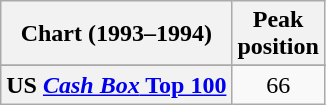<table class="wikitable sortable plainrowheaders" style="text-align:center">
<tr>
<th scope="col">Chart (1993–1994)</th>
<th scope="col">Peak<br>position</th>
</tr>
<tr>
</tr>
<tr>
</tr>
<tr>
</tr>
<tr>
</tr>
<tr>
<th scope="row">US <a href='#'><em>Cash Box</em> Top 100</a></th>
<td>66</td>
</tr>
</table>
